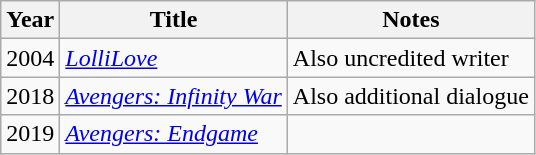<table class="wikitable">
<tr>
<th>Year</th>
<th>Title</th>
<th>Notes</th>
</tr>
<tr>
<td>2004</td>
<td><em><a href='#'>LolliLove</a></em></td>
<td>Also uncredited writer</td>
</tr>
<tr>
<td>2018</td>
<td><em><a href='#'>Avengers: Infinity War</a></em></td>
<td>Also additional dialogue</td>
</tr>
<tr>
<td>2019</td>
<td><em><a href='#'>Avengers: Endgame</a></em></td>
<td></td>
</tr>
</table>
